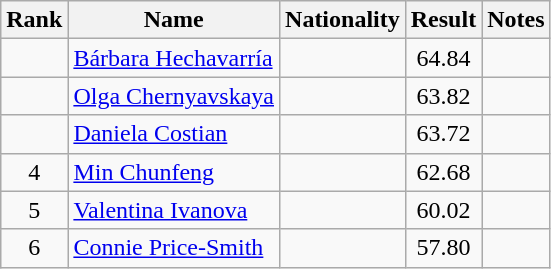<table class="wikitable sortable" style="text-align:center">
<tr>
<th>Rank</th>
<th>Name</th>
<th>Nationality</th>
<th>Result</th>
<th>Notes</th>
</tr>
<tr>
<td></td>
<td align=left><a href='#'>Bárbara Hechavarría</a></td>
<td align=left></td>
<td>64.84</td>
<td></td>
</tr>
<tr>
<td></td>
<td align=left><a href='#'>Olga Chernyavskaya</a></td>
<td align=left></td>
<td>63.82</td>
<td></td>
</tr>
<tr>
<td></td>
<td align=left><a href='#'>Daniela Costian</a></td>
<td align=left></td>
<td>63.72</td>
<td></td>
</tr>
<tr>
<td>4</td>
<td align=left><a href='#'>Min Chunfeng</a></td>
<td align=left></td>
<td>62.68</td>
<td></td>
</tr>
<tr>
<td>5</td>
<td align=left><a href='#'>Valentina Ivanova</a></td>
<td align=left></td>
<td>60.02</td>
<td></td>
</tr>
<tr>
<td>6</td>
<td align=left><a href='#'>Connie Price-Smith</a></td>
<td align=left></td>
<td>57.80</td>
<td></td>
</tr>
</table>
